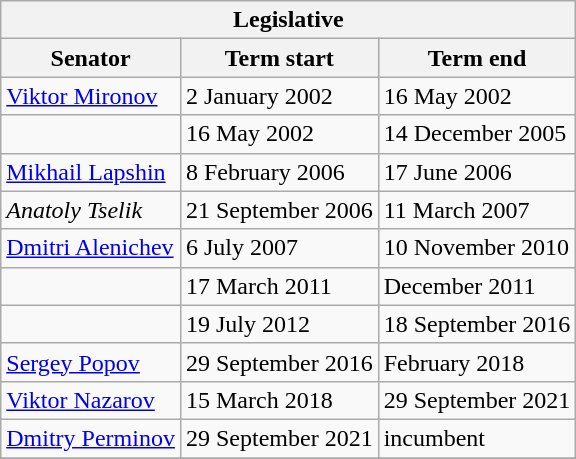<table class="wikitable sortable">
<tr>
<th colspan=3>Legislative</th>
</tr>
<tr>
<th>Senator</th>
<th>Term start</th>
<th>Term end</th>
</tr>
<tr>
<td><a href='#'>Viktor Mironov</a></td>
<td>2 January 2002</td>
<td>16 May 2002</td>
</tr>
<tr>
<td></td>
<td>16 May 2002</td>
<td>14 December 2005</td>
</tr>
<tr>
<td><a href='#'>Mikhail Lapshin</a></td>
<td>8 February 2006</td>
<td>17 June 2006</td>
</tr>
<tr>
<td><em>Anatoly Tselik</em></td>
<td>21 September 2006</td>
<td>11 March 2007</td>
</tr>
<tr>
<td><a href='#'>Dmitri Alenichev</a></td>
<td>6 July 2007</td>
<td>10 November 2010</td>
</tr>
<tr>
<td></td>
<td>17 March 2011</td>
<td>December 2011</td>
</tr>
<tr>
<td></td>
<td>19 July 2012</td>
<td>18 September 2016</td>
</tr>
<tr>
<td><a href='#'>Sergey Popov</a></td>
<td>29 September 2016</td>
<td>February 2018</td>
</tr>
<tr>
<td><a href='#'>Viktor Nazarov</a></td>
<td>15 March 2018</td>
<td>29 September 2021</td>
</tr>
<tr>
<td><a href='#'>Dmitry Perminov</a></td>
<td>29 September 2021</td>
<td>incumbent</td>
</tr>
<tr>
</tr>
</table>
